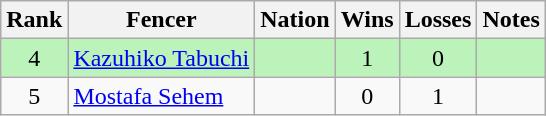<table class="wikitable sortable" style="text-align:center">
<tr>
<th>Rank</th>
<th>Fencer</th>
<th>Nation</th>
<th>Wins</th>
<th>Losses</th>
<th>Notes</th>
</tr>
<tr bgcolor=bbf3bb>
<td>4</td>
<td align=left><a href='#'>Kazuhiko Tabuchi</a></td>
<td align=left></td>
<td>1</td>
<td>0</td>
<td></td>
</tr>
<tr>
<td>5</td>
<td align=left><a href='#'>Mostafa Sehem</a></td>
<td align=left></td>
<td>0</td>
<td>1</td>
<td></td>
</tr>
</table>
